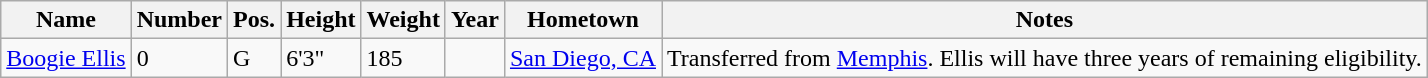<table class="wikitable sortable" border="1">
<tr>
<th>Name</th>
<th>Number</th>
<th>Pos.</th>
<th>Height</th>
<th>Weight</th>
<th>Year</th>
<th>Hometown</th>
<th class="unsortable">Notes</th>
</tr>
<tr>
<td><a href='#'>Boogie Ellis</a></td>
<td>0</td>
<td>G</td>
<td>6'3"</td>
<td>185</td>
<td></td>
<td><a href='#'>San Diego, CA</a></td>
<td>Transferred from <a href='#'>Memphis</a>. Ellis will have three years of remaining eligibility.</td>
</tr>
</table>
